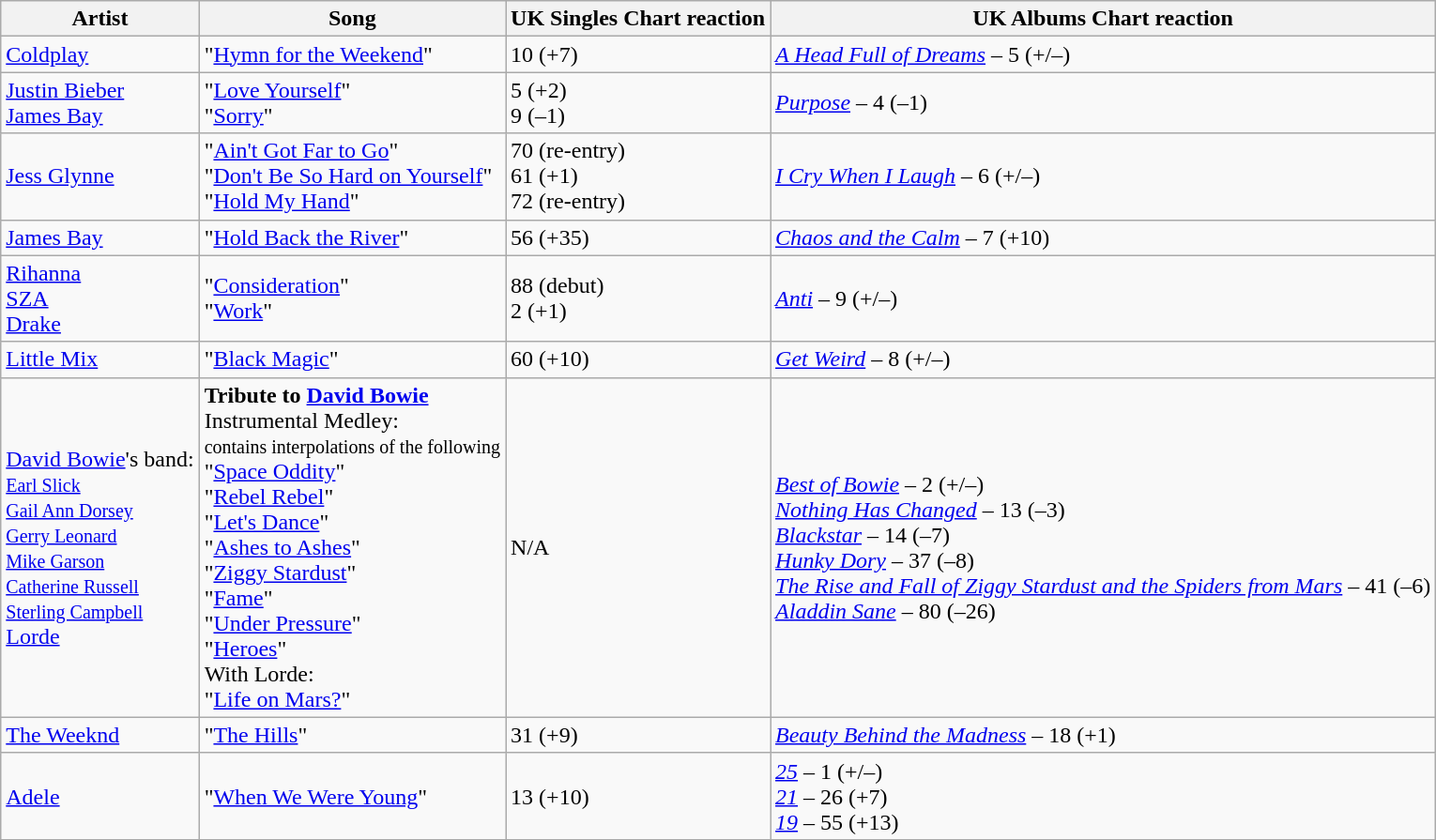<table class="wikitable">
<tr>
<th>Artist</th>
<th>Song</th>
<th>UK Singles Chart reaction</th>
<th>UK Albums Chart reaction</th>
</tr>
<tr>
<td><a href='#'>Coldplay</a></td>
<td>"<a href='#'>Hymn for the Weekend</a>"</td>
<td>10 (+7)</td>
<td><em><a href='#'>A Head Full of Dreams</a></em> – 5 (+/–)</td>
</tr>
<tr>
<td><a href='#'>Justin Bieber</a><br><a href='#'>James Bay</a></td>
<td>"<a href='#'>Love Yourself</a>"<br>"<a href='#'>Sorry</a>"</td>
<td>5 (+2)<br>9 (–1)</td>
<td><em><a href='#'>Purpose</a></em> – 4 (–1)</td>
</tr>
<tr>
<td><a href='#'>Jess Glynne</a></td>
<td>"<a href='#'>Ain't Got Far to Go</a>"<br>"<a href='#'>Don't Be So Hard on Yourself</a>"<br>"<a href='#'>Hold My Hand</a>"</td>
<td>70 (re-entry)<br>61 (+1)<br>72 (re-entry)</td>
<td><em><a href='#'>I Cry When I Laugh</a></em> – 6 (+/–)</td>
</tr>
<tr>
<td><a href='#'>James Bay</a></td>
<td>"<a href='#'>Hold Back the River</a>"</td>
<td>56 (+35)</td>
<td><em><a href='#'>Chaos and the Calm</a></em> – 7 (+10)</td>
</tr>
<tr>
<td><a href='#'>Rihanna</a><br><a href='#'>SZA</a><br><a href='#'>Drake</a></td>
<td>"<a href='#'>Consideration</a>"<br>"<a href='#'>Work</a>"</td>
<td>88 (debut) <br>2 (+1)</td>
<td><em><a href='#'>Anti</a></em> – 9 (+/–)</td>
</tr>
<tr>
<td><a href='#'>Little Mix</a></td>
<td>"<a href='#'>Black Magic</a>"</td>
<td>60 (+10)</td>
<td><em><a href='#'>Get Weird</a></em> – 8 (+/–)</td>
</tr>
<tr>
<td><a href='#'>David Bowie</a>'s band:<small><br><a href='#'>Earl Slick</a><br><a href='#'>Gail Ann Dorsey</a><br><a href='#'>Gerry Leonard</a><br><a href='#'>Mike Garson</a><br><a href='#'>Catherine Russell</a><br><a href='#'>Sterling Campbell</a></small><br><a href='#'>Lorde</a></td>
<td><strong>Tribute to <a href='#'>David Bowie</a></strong><br>Instrumental Medley:<br><small>contains interpolations of the following</small><br>"<a href='#'>Space Oddity</a>"<br>"<a href='#'>Rebel Rebel</a>"<br>"<a href='#'>Let's Dance</a>"<br>"<a href='#'>Ashes to Ashes</a>"<br>"<a href='#'>Ziggy Stardust</a>"<br>"<a href='#'>Fame</a>"<br>"<a href='#'>Under Pressure</a>"<br>"<a href='#'>Heroes</a>"<br>With Lorde:<br>"<a href='#'>Life on Mars?</a>"</td>
<td>N/A</td>
<td><em><a href='#'>Best of Bowie</a></em> – 2 (+/–)<br><em><a href='#'>Nothing Has Changed</a></em> – 13 (–3)<br><em><a href='#'>Blackstar</a></em> – 14 (–7)<br><em><a href='#'>Hunky Dory</a></em> – 37 (–8)<br><em><a href='#'>The Rise and Fall of Ziggy Stardust and the Spiders from Mars</a></em> – 41 (–6)<br><em><a href='#'>Aladdin Sane</a></em> – 80 (–26)</td>
</tr>
<tr>
<td><a href='#'>The Weeknd</a></td>
<td>"<a href='#'>The Hills</a>"</td>
<td>31 (+9)</td>
<td><em><a href='#'>Beauty Behind the Madness</a></em> – 18 (+1)</td>
</tr>
<tr>
<td><a href='#'>Adele</a></td>
<td>"<a href='#'>When We Were Young</a>"</td>
<td>13 (+10)</td>
<td><em><a href='#'>25</a></em> – 1 (+/–)<br><em><a href='#'>21</a></em> – 26 (+7)<br><em><a href='#'>19</a></em> – 55 (+13)</td>
</tr>
<tr>
</tr>
</table>
